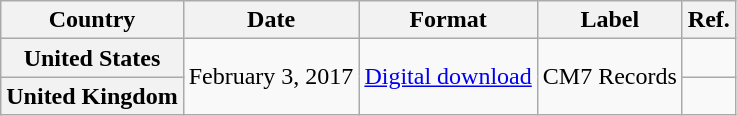<table class="wikitable plainrowheaders">
<tr>
<th scope="col">Country</th>
<th scope="col">Date</th>
<th scope="col">Format</th>
<th scope="col">Label</th>
<th scope="col">Ref.</th>
</tr>
<tr>
<th scope="row">United States</th>
<td rowspan="2">February 3, 2017</td>
<td rowspan="2"><a href='#'>Digital download</a></td>
<td rowspan="2">CM7 Records</td>
<td></td>
</tr>
<tr>
<th scope="row">United Kingdom</th>
<td></td>
</tr>
</table>
